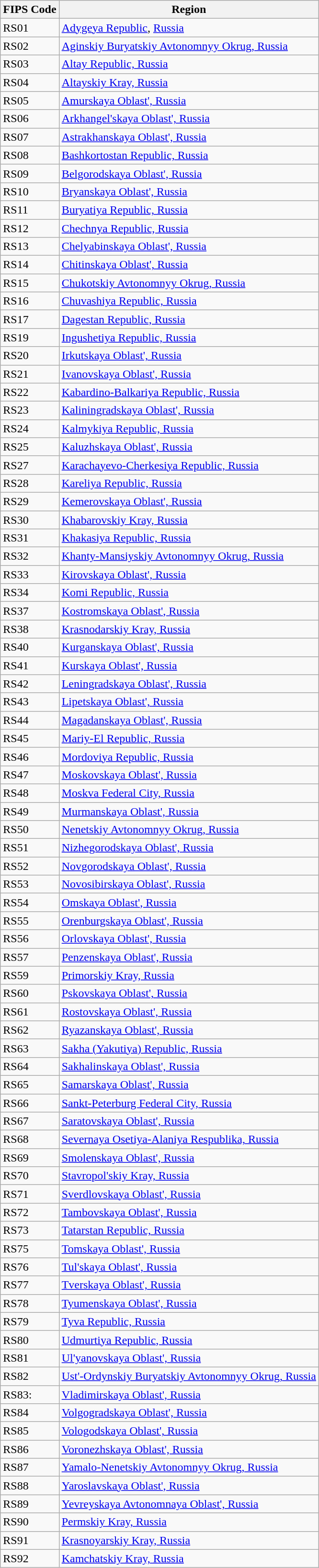<table class="wikitable">
<tr>
<th>FIPS Code</th>
<th>Region</th>
</tr>
<tr>
<td>RS01</td>
<td><a href='#'>Adygeya Republic</a>, <a href='#'>Russia</a></td>
</tr>
<tr>
<td>RS02</td>
<td><a href='#'>Aginskiy Buryatskiy Avtonomnyy Okrug, Russia</a></td>
</tr>
<tr>
<td>RS03</td>
<td><a href='#'>Altay Republic, Russia</a></td>
</tr>
<tr>
<td>RS04</td>
<td><a href='#'>Altayskiy Kray, Russia</a></td>
</tr>
<tr>
<td>RS05</td>
<td><a href='#'>Amurskaya Oblast', Russia</a></td>
</tr>
<tr>
<td>RS06</td>
<td><a href='#'>Arkhangel'skaya Oblast', Russia</a></td>
</tr>
<tr>
<td>RS07</td>
<td><a href='#'>Astrakhanskaya Oblast', Russia</a></td>
</tr>
<tr>
<td>RS08</td>
<td><a href='#'>Bashkortostan Republic, Russia</a></td>
</tr>
<tr>
<td>RS09</td>
<td><a href='#'>Belgorodskaya Oblast', Russia</a></td>
</tr>
<tr>
<td>RS10</td>
<td><a href='#'>Bryanskaya Oblast', Russia</a></td>
</tr>
<tr>
<td>RS11</td>
<td><a href='#'>Buryatiya Republic, Russia</a></td>
</tr>
<tr>
<td>RS12</td>
<td><a href='#'>Chechnya Republic, Russia</a></td>
</tr>
<tr>
<td>RS13</td>
<td><a href='#'>Chelyabinskaya Oblast', Russia</a></td>
</tr>
<tr>
<td>RS14</td>
<td><a href='#'>Chitinskaya Oblast', Russia</a></td>
</tr>
<tr>
<td>RS15</td>
<td><a href='#'>Chukotskiy Avtonomnyy Okrug, Russia</a></td>
</tr>
<tr>
<td>RS16</td>
<td><a href='#'>Chuvashiya Republic, Russia</a></td>
</tr>
<tr>
<td>RS17</td>
<td><a href='#'>Dagestan Republic, Russia</a></td>
</tr>
<tr>
<td>RS19</td>
<td><a href='#'>Ingushetiya Republic, Russia</a></td>
</tr>
<tr>
<td>RS20</td>
<td><a href='#'>Irkutskaya Oblast', Russia</a></td>
</tr>
<tr>
<td>RS21</td>
<td><a href='#'>Ivanovskaya Oblast', Russia</a></td>
</tr>
<tr>
<td>RS22</td>
<td><a href='#'>Kabardino-Balkariya Republic, Russia</a></td>
</tr>
<tr>
<td>RS23</td>
<td><a href='#'>Kaliningradskaya Oblast', Russia</a></td>
</tr>
<tr>
<td>RS24</td>
<td><a href='#'>Kalmykiya Republic, Russia</a></td>
</tr>
<tr>
<td>RS25</td>
<td><a href='#'>Kaluzhskaya Oblast', Russia</a></td>
</tr>
<tr>
<td>RS27</td>
<td><a href='#'>Karachayevo-Cherkesiya Republic, Russia</a></td>
</tr>
<tr>
<td>RS28</td>
<td><a href='#'>Kareliya Republic, Russia</a></td>
</tr>
<tr>
<td>RS29</td>
<td><a href='#'>Kemerovskaya Oblast', Russia</a></td>
</tr>
<tr>
<td>RS30</td>
<td><a href='#'>Khabarovskiy Kray, Russia</a></td>
</tr>
<tr>
<td>RS31</td>
<td><a href='#'>Khakasiya Republic, Russia</a></td>
</tr>
<tr>
<td>RS32</td>
<td><a href='#'>Khanty-Mansiyskiy Avtonomnyy Okrug, Russia</a></td>
</tr>
<tr>
<td>RS33</td>
<td><a href='#'>Kirovskaya Oblast', Russia</a></td>
</tr>
<tr>
<td>RS34</td>
<td><a href='#'>Komi Republic, Russia</a></td>
</tr>
<tr>
<td>RS37</td>
<td><a href='#'>Kostromskaya Oblast', Russia</a></td>
</tr>
<tr>
<td>RS38</td>
<td><a href='#'>Krasnodarskiy Kray, Russia</a></td>
</tr>
<tr>
<td>RS40</td>
<td><a href='#'>Kurganskaya Oblast', Russia</a></td>
</tr>
<tr>
<td>RS41</td>
<td><a href='#'>Kurskaya Oblast', Russia</a></td>
</tr>
<tr>
<td>RS42</td>
<td><a href='#'>Leningradskaya Oblast', Russia</a></td>
</tr>
<tr>
<td>RS43</td>
<td><a href='#'>Lipetskaya Oblast', Russia</a></td>
</tr>
<tr>
<td>RS44</td>
<td><a href='#'>Magadanskaya Oblast', Russia</a></td>
</tr>
<tr>
<td>RS45</td>
<td><a href='#'>Mariy-El Republic, Russia</a></td>
</tr>
<tr>
<td>RS46</td>
<td><a href='#'>Mordoviya Republic, Russia</a></td>
</tr>
<tr>
<td>RS47</td>
<td><a href='#'>Moskovskaya Oblast', Russia</a></td>
</tr>
<tr>
<td>RS48</td>
<td><a href='#'>Moskva Federal City, Russia</a></td>
</tr>
<tr>
<td>RS49</td>
<td><a href='#'>Murmanskaya Oblast', Russia</a></td>
</tr>
<tr>
<td>RS50</td>
<td><a href='#'>Nenetskiy Avtonomnyy Okrug, Russia</a></td>
</tr>
<tr>
<td>RS51</td>
<td><a href='#'>Nizhegorodskaya Oblast', Russia</a></td>
</tr>
<tr>
<td>RS52</td>
<td><a href='#'>Novgorodskaya Oblast', Russia</a></td>
</tr>
<tr>
<td>RS53</td>
<td><a href='#'>Novosibirskaya Oblast', Russia</a></td>
</tr>
<tr>
<td>RS54</td>
<td><a href='#'>Omskaya Oblast', Russia</a></td>
</tr>
<tr>
<td>RS55</td>
<td><a href='#'>Orenburgskaya Oblast', Russia</a></td>
</tr>
<tr>
<td>RS56</td>
<td><a href='#'>Orlovskaya Oblast', Russia</a></td>
</tr>
<tr>
<td>RS57</td>
<td><a href='#'>Penzenskaya Oblast', Russia</a></td>
</tr>
<tr>
<td>RS59</td>
<td><a href='#'>Primorskiy Kray, Russia</a></td>
</tr>
<tr>
<td>RS60</td>
<td><a href='#'>Pskovskaya Oblast', Russia</a></td>
</tr>
<tr>
<td>RS61</td>
<td><a href='#'>Rostovskaya Oblast', Russia</a></td>
</tr>
<tr>
<td>RS62</td>
<td><a href='#'>Ryazanskaya Oblast', Russia</a></td>
</tr>
<tr>
<td>RS63</td>
<td><a href='#'>Sakha (Yakutiya) Republic, Russia</a></td>
</tr>
<tr>
<td>RS64</td>
<td><a href='#'>Sakhalinskaya Oblast', Russia</a></td>
</tr>
<tr>
<td>RS65</td>
<td><a href='#'>Samarskaya Oblast', Russia</a></td>
</tr>
<tr>
<td>RS66</td>
<td><a href='#'>Sankt-Peterburg Federal City, Russia</a></td>
</tr>
<tr>
<td>RS67</td>
<td><a href='#'>Saratovskaya Oblast', Russia</a></td>
</tr>
<tr>
<td>RS68</td>
<td><a href='#'>Severnaya Osetiya-Alaniya Respublika, Russia</a></td>
</tr>
<tr>
<td>RS69</td>
<td><a href='#'>Smolenskaya Oblast', Russia</a></td>
</tr>
<tr>
<td>RS70</td>
<td><a href='#'>Stavropol'skiy Kray, Russia</a></td>
</tr>
<tr>
<td>RS71</td>
<td><a href='#'>Sverdlovskaya Oblast', Russia</a></td>
</tr>
<tr>
<td>RS72</td>
<td><a href='#'>Tambovskaya Oblast', Russia</a></td>
</tr>
<tr>
<td>RS73</td>
<td><a href='#'>Tatarstan Republic, Russia</a></td>
</tr>
<tr>
<td>RS75</td>
<td><a href='#'>Tomskaya Oblast', Russia</a></td>
</tr>
<tr>
<td>RS76</td>
<td><a href='#'>Tul'skaya Oblast', Russia</a></td>
</tr>
<tr>
<td>RS77</td>
<td><a href='#'>Tverskaya Oblast', Russia</a></td>
</tr>
<tr>
<td>RS78</td>
<td><a href='#'>Tyumenskaya Oblast', Russia</a></td>
</tr>
<tr>
<td>RS79</td>
<td><a href='#'>Tyva Republic, Russia</a></td>
</tr>
<tr>
<td>RS80</td>
<td><a href='#'>Udmurtiya Republic, Russia</a></td>
</tr>
<tr>
<td>RS81</td>
<td><a href='#'>Ul'yanovskaya Oblast', Russia</a></td>
</tr>
<tr>
<td>RS82</td>
<td><a href='#'>Ust'-Ordynskiy Buryatskiy Avtonomnyy Okrug, Russia</a></td>
</tr>
<tr>
<td>RS83:</td>
<td><a href='#'>Vladimirskaya Oblast', Russia</a></td>
</tr>
<tr>
<td>RS84</td>
<td><a href='#'>Volgogradskaya Oblast', Russia</a></td>
</tr>
<tr>
<td>RS85</td>
<td><a href='#'>Vologodskaya Oblast', Russia</a></td>
</tr>
<tr>
<td>RS86</td>
<td><a href='#'>Voronezhskaya Oblast', Russia</a></td>
</tr>
<tr>
<td>RS87</td>
<td><a href='#'>Yamalo-Nenetskiy Avtonomnyy Okrug, Russia</a></td>
</tr>
<tr>
<td>RS88</td>
<td><a href='#'>Yaroslavskaya Oblast', Russia</a></td>
</tr>
<tr>
<td>RS89</td>
<td><a href='#'>Yevreyskaya Avtonomnaya Oblast', Russia</a></td>
</tr>
<tr>
<td>RS90</td>
<td><a href='#'>Permskiy Kray, Russia</a></td>
</tr>
<tr>
<td>RS91</td>
<td><a href='#'>Krasnoyarskiy Kray, Russia</a></td>
</tr>
<tr>
<td>RS92</td>
<td><a href='#'>Kamchatskiy Kray, Russia</a></td>
</tr>
</table>
